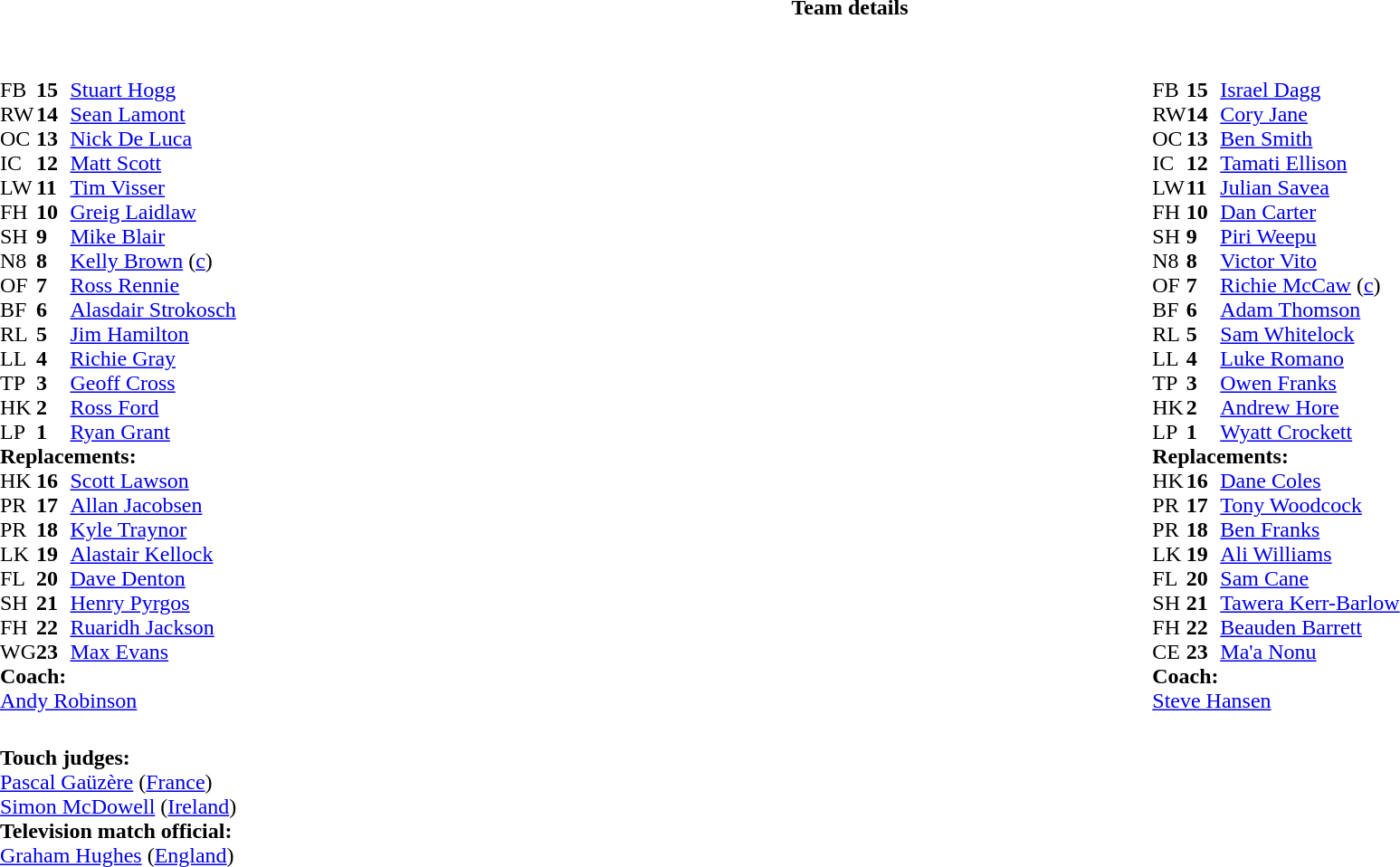<table border="0" width="100%" class="collapsible collapsed">
<tr>
<th>Team details</th>
</tr>
<tr>
<td><br><table width="100%">
<tr>
<td valign="top" width="50%"><br><table style="font-size: 100%" cellspacing="0" cellpadding="0">
<tr>
<th width="25"></th>
<th width="25"></th>
</tr>
<tr>
<td>FB</td>
<td><strong>15</strong></td>
<td><a href='#'>Stuart Hogg</a></td>
</tr>
<tr>
<td>RW</td>
<td><strong>14</strong></td>
<td><a href='#'>Sean Lamont</a></td>
</tr>
<tr>
<td>OC</td>
<td><strong>13</strong></td>
<td><a href='#'>Nick De Luca</a></td>
<td></td>
<td></td>
</tr>
<tr>
<td>IC</td>
<td><strong>12</strong></td>
<td><a href='#'>Matt Scott</a></td>
</tr>
<tr>
<td>LW</td>
<td><strong>11</strong></td>
<td><a href='#'>Tim Visser</a></td>
</tr>
<tr>
<td>FH</td>
<td><strong>10</strong></td>
<td><a href='#'>Greig Laidlaw</a></td>
<td></td>
<td></td>
</tr>
<tr>
<td>SH</td>
<td><strong>9</strong></td>
<td><a href='#'>Mike Blair</a></td>
<td></td>
<td></td>
</tr>
<tr>
<td>N8</td>
<td><strong>8</strong></td>
<td><a href='#'>Kelly Brown</a> (<a href='#'>c</a>)</td>
</tr>
<tr>
<td>OF</td>
<td><strong>7</strong></td>
<td><a href='#'>Ross Rennie</a></td>
<td></td>
<td></td>
</tr>
<tr>
<td>BF</td>
<td><strong>6</strong></td>
<td><a href='#'>Alasdair Strokosch</a></td>
</tr>
<tr>
<td>RL</td>
<td><strong>5</strong></td>
<td><a href='#'>Jim Hamilton</a></td>
<td></td>
<td></td>
</tr>
<tr>
<td>LL</td>
<td><strong>4</strong></td>
<td><a href='#'>Richie Gray</a></td>
</tr>
<tr>
<td>TP</td>
<td><strong>3</strong></td>
<td><a href='#'>Geoff Cross</a></td>
</tr>
<tr>
<td>HK</td>
<td><strong>2</strong></td>
<td><a href='#'>Ross Ford</a></td>
<td></td>
<td></td>
</tr>
<tr>
<td>LP</td>
<td><strong>1</strong></td>
<td><a href='#'>Ryan Grant</a></td>
<td></td>
<td></td>
</tr>
<tr>
<td colspan=3><strong>Replacements:</strong></td>
</tr>
<tr>
<td>HK</td>
<td><strong>16</strong></td>
<td><a href='#'>Scott Lawson</a></td>
<td></td>
<td></td>
</tr>
<tr>
<td>PR</td>
<td><strong>17</strong></td>
<td><a href='#'>Allan Jacobsen</a></td>
<td></td>
<td></td>
</tr>
<tr>
<td>PR</td>
<td><strong>18</strong></td>
<td><a href='#'>Kyle Traynor</a></td>
</tr>
<tr>
<td>LK</td>
<td><strong>19</strong></td>
<td><a href='#'>Alastair Kellock</a></td>
<td></td>
<td></td>
</tr>
<tr>
<td>FL</td>
<td><strong>20</strong></td>
<td><a href='#'>Dave Denton</a></td>
<td></td>
<td></td>
</tr>
<tr>
<td>SH</td>
<td><strong>21</strong></td>
<td><a href='#'>Henry Pyrgos</a></td>
<td></td>
<td></td>
</tr>
<tr>
<td>FH</td>
<td><strong>22</strong></td>
<td><a href='#'>Ruaridh Jackson</a></td>
<td></td>
<td></td>
</tr>
<tr>
<td>WG</td>
<td><strong>23</strong></td>
<td><a href='#'>Max Evans</a></td>
<td></td>
<td></td>
</tr>
<tr>
<td colspan=3><strong>Coach:</strong></td>
</tr>
<tr>
<td colspan="4"> <a href='#'>Andy Robinson</a></td>
</tr>
</table>
</td>
<td valign="top" width="50%"><br><table style="font-size: 100%" cellspacing="0" cellpadding="0" align="center">
<tr>
<th width="25"></th>
<th width="25"></th>
</tr>
<tr>
<td>FB</td>
<td><strong>15</strong></td>
<td><a href='#'>Israel Dagg</a></td>
<td></td>
<td></td>
</tr>
<tr>
<td>RW</td>
<td><strong>14</strong></td>
<td><a href='#'>Cory Jane</a></td>
</tr>
<tr>
<td>OC</td>
<td><strong>13</strong></td>
<td><a href='#'>Ben Smith</a></td>
</tr>
<tr>
<td>IC</td>
<td><strong>12</strong></td>
<td><a href='#'>Tamati Ellison</a></td>
</tr>
<tr>
<td>LW</td>
<td><strong>11</strong></td>
<td><a href='#'>Julian Savea</a></td>
</tr>
<tr>
<td>FH</td>
<td><strong>10</strong></td>
<td><a href='#'>Dan Carter</a></td>
</tr>
<tr>
<td>SH</td>
<td><strong>9</strong></td>
<td><a href='#'>Piri Weepu</a></td>
<td></td>
<td></td>
</tr>
<tr>
<td>N8</td>
<td><strong>8</strong></td>
<td><a href='#'>Victor Vito</a></td>
</tr>
<tr>
<td>OF</td>
<td><strong>7</strong></td>
<td><a href='#'>Richie McCaw</a> (<a href='#'>c</a>)</td>
</tr>
<tr>
<td>BF</td>
<td><strong>6</strong></td>
<td><a href='#'>Adam Thomson</a></td>
<td></td>
</tr>
<tr>
<td>RL</td>
<td><strong>5</strong></td>
<td><a href='#'>Sam Whitelock</a></td>
<td></td>
<td></td>
</tr>
<tr>
<td>LL</td>
<td><strong>4</strong></td>
<td><a href='#'>Luke Romano</a></td>
</tr>
<tr>
<td>TP</td>
<td><strong>3</strong></td>
<td><a href='#'>Owen Franks</a></td>
<td></td>
<td></td>
</tr>
<tr>
<td>HK</td>
<td><strong>2</strong></td>
<td><a href='#'>Andrew Hore</a></td>
<td></td>
<td></td>
</tr>
<tr>
<td>LP</td>
<td><strong>1</strong></td>
<td><a href='#'>Wyatt Crockett</a></td>
<td></td>
<td></td>
</tr>
<tr>
<td colspan=3><strong>Replacements:</strong></td>
</tr>
<tr>
<td>HK</td>
<td><strong>16</strong></td>
<td><a href='#'>Dane Coles</a></td>
<td></td>
<td></td>
</tr>
<tr>
<td>PR</td>
<td><strong>17</strong></td>
<td><a href='#'>Tony Woodcock</a></td>
<td></td>
<td></td>
</tr>
<tr>
<td>PR</td>
<td><strong>18</strong></td>
<td><a href='#'>Ben Franks</a></td>
<td></td>
<td></td>
</tr>
<tr>
<td>LK</td>
<td><strong>19</strong></td>
<td><a href='#'>Ali Williams</a></td>
<td></td>
<td></td>
</tr>
<tr>
<td>FL</td>
<td><strong>20</strong></td>
<td><a href='#'>Sam Cane</a></td>
</tr>
<tr>
<td>SH</td>
<td><strong>21</strong></td>
<td><a href='#'>Tawera Kerr-Barlow</a></td>
<td></td>
<td></td>
</tr>
<tr>
<td>FH</td>
<td><strong>22</strong></td>
<td><a href='#'>Beauden Barrett</a></td>
<td></td>
<td></td>
</tr>
<tr>
<td>CE</td>
<td><strong>23</strong></td>
<td><a href='#'>Ma'a Nonu</a></td>
</tr>
<tr>
<td colspan=3><strong>Coach:</strong></td>
</tr>
<tr>
<td colspan="4"><a href='#'>Steve Hansen</a></td>
</tr>
</table>
</td>
</tr>
</table>
<table width=100% style="font-size: 100%">
<tr>
<td><br><strong>Touch judges:</strong>
<br><a href='#'>Pascal Gaüzère</a> (<a href='#'>France</a>)
<br><a href='#'>Simon McDowell</a> (<a href='#'>Ireland</a>)
<br><strong>Television match official:</strong>
<br><a href='#'>Graham Hughes</a> (<a href='#'>England</a>)</td>
</tr>
</table>
</td>
</tr>
</table>
